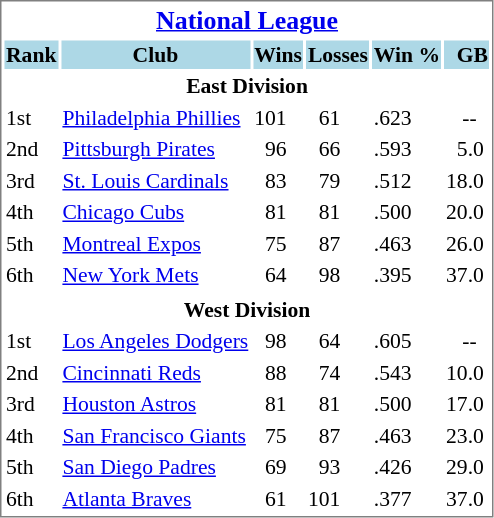<table cellpadding="1" style="width:auto;font-size: 90%; border: 1px solid gray;">
<tr align="center" style="font-size: larger;">
<th colspan=6><a href='#'>National League</a></th>
</tr>
<tr style="background:lightblue;">
<th>Rank</th>
<th>Club</th>
<th>Wins</th>
<th>Losses</th>
<th>Win %</th>
<th>  GB</th>
</tr>
<tr align="center" style="vertical-align: middle;" style="background:lightblue;">
<th colspan=6>East Division</th>
</tr>
<tr>
<td>1st</td>
<td><a href='#'>Philadelphia Phillies</a></td>
<td>101</td>
<td>  61</td>
<td>.623</td>
<td>   --</td>
</tr>
<tr>
<td>2nd</td>
<td><a href='#'>Pittsburgh Pirates</a></td>
<td>  96</td>
<td>  66</td>
<td>.593</td>
<td>  5.0</td>
</tr>
<tr>
<td>3rd</td>
<td><a href='#'>St. Louis Cardinals</a></td>
<td>  83</td>
<td>  79</td>
<td>.512</td>
<td>18.0</td>
</tr>
<tr>
<td>4th</td>
<td><a href='#'>Chicago Cubs</a></td>
<td>  81</td>
<td>  81</td>
<td>.500</td>
<td>20.0</td>
</tr>
<tr>
<td>5th</td>
<td><a href='#'>Montreal Expos</a></td>
<td>  75</td>
<td>  87</td>
<td>.463</td>
<td>26.0</td>
</tr>
<tr>
<td>6th</td>
<td><a href='#'>New York Mets</a></td>
<td>  64</td>
<td>  98</td>
<td>.395</td>
<td>37.0</td>
</tr>
<tr>
</tr>
<tr align="center" style="vertical-align: middle;" style="background:lightblue;">
<th colspan=6>West Division</th>
</tr>
<tr>
<td>1st</td>
<td><a href='#'>Los Angeles Dodgers</a></td>
<td>  98</td>
<td>  64</td>
<td>.605</td>
<td>   --</td>
</tr>
<tr>
<td>2nd</td>
<td><a href='#'>Cincinnati Reds</a></td>
<td>  88</td>
<td>  74</td>
<td>.543</td>
<td>10.0</td>
</tr>
<tr>
<td>3rd</td>
<td><a href='#'>Houston Astros</a></td>
<td>  81</td>
<td>  81</td>
<td>.500</td>
<td>17.0</td>
</tr>
<tr>
<td>4th</td>
<td><a href='#'>San Francisco Giants</a></td>
<td>  75</td>
<td>  87</td>
<td>.463</td>
<td>23.0</td>
</tr>
<tr>
<td>5th</td>
<td><a href='#'>San Diego Padres</a></td>
<td>  69</td>
<td>  93</td>
<td>.426</td>
<td>29.0</td>
</tr>
<tr>
<td>6th</td>
<td><a href='#'>Atlanta Braves</a></td>
<td>  61</td>
<td>101</td>
<td>.377</td>
<td>37.0</td>
</tr>
</table>
